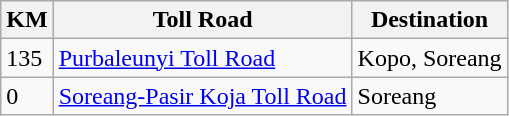<table class="wikitable">
<tr>
<th>KM</th>
<th>Toll Road</th>
<th>Destination</th>
</tr>
<tr>
<td>135</td>
<td><a href='#'>Purbaleunyi Toll Road</a></td>
<td>Kopo, Soreang</td>
</tr>
<tr>
<td>0</td>
<td><a href='#'>Soreang-Pasir Koja Toll Road</a></td>
<td>Soreang</td>
</tr>
</table>
